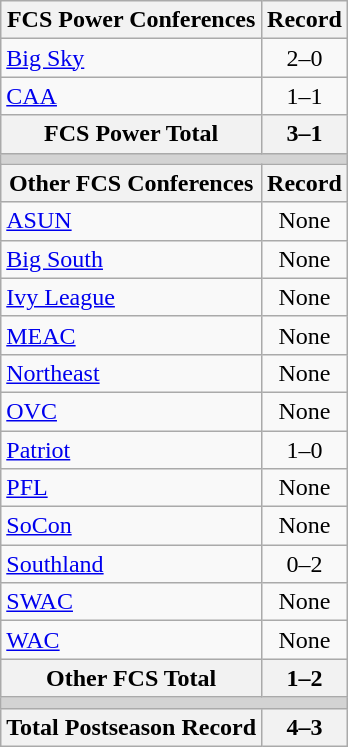<table class="wikitable">
<tr>
<th>FCS Power Conferences</th>
<th>Record</th>
</tr>
<tr>
<td><a href='#'>Big Sky</a></td>
<td align=center>2–0</td>
</tr>
<tr>
<td><a href='#'>CAA</a></td>
<td align=center>1–1</td>
</tr>
<tr>
<th>FCS Power Total</th>
<th>3–1</th>
</tr>
<tr>
<th colspan="2" style="background:lightgrey;"></th>
</tr>
<tr>
<th>Other FCS Conferences</th>
<th>Record</th>
</tr>
<tr>
<td><a href='#'>ASUN</a></td>
<td align=center>None</td>
</tr>
<tr>
<td><a href='#'>Big South</a></td>
<td align=center>None</td>
</tr>
<tr>
<td><a href='#'>Ivy League</a></td>
<td align=center>None</td>
</tr>
<tr>
<td><a href='#'>MEAC</a></td>
<td align=center>None</td>
</tr>
<tr>
<td><a href='#'>Northeast</a></td>
<td align=center>None</td>
</tr>
<tr>
<td><a href='#'>OVC</a></td>
<td align=center>None</td>
</tr>
<tr>
<td><a href='#'>Patriot</a></td>
<td align=center>1–0</td>
</tr>
<tr>
<td><a href='#'>PFL</a></td>
<td align=center>None</td>
</tr>
<tr>
<td><a href='#'>SoCon</a></td>
<td align=center>None</td>
</tr>
<tr>
<td><a href='#'>Southland</a></td>
<td align=center>0–2</td>
</tr>
<tr>
<td><a href='#'>SWAC</a></td>
<td align=center>None</td>
</tr>
<tr>
<td><a href='#'>WAC</a></td>
<td align=center>None</td>
</tr>
<tr>
<th>Other FCS Total</th>
<th>1–2</th>
</tr>
<tr>
<th colspan="2" style="background:lightgrey;"></th>
</tr>
<tr>
<th>Total Postseason Record</th>
<th>4–3</th>
</tr>
</table>
